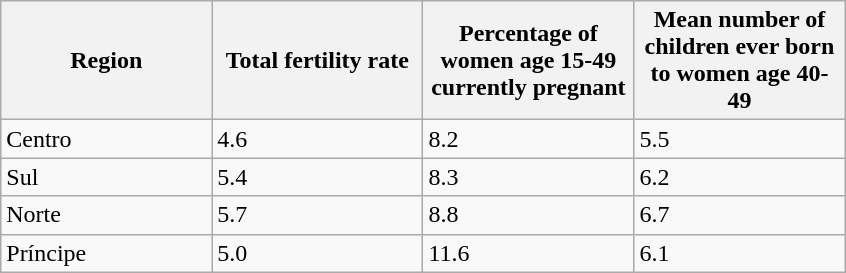<table class="wikitable sortable">
<tr>
<th style="width:100pt;">Region</th>
<th style="width:100pt;">Total fertility rate</th>
<th style="width:100pt;">Percentage of women age 15-49 currently pregnant</th>
<th style="width:100pt;">Mean number of children ever born to women age 40-49</th>
</tr>
<tr>
<td>Centro</td>
<td>4.6</td>
<td>8.2</td>
<td>5.5</td>
</tr>
<tr>
<td>Sul</td>
<td>5.4</td>
<td>8.3</td>
<td>6.2</td>
</tr>
<tr>
<td>Norte</td>
<td>5.7</td>
<td>8.8</td>
<td>6.7</td>
</tr>
<tr>
<td>Príncipe</td>
<td>5.0</td>
<td>11.6</td>
<td>6.1</td>
</tr>
</table>
